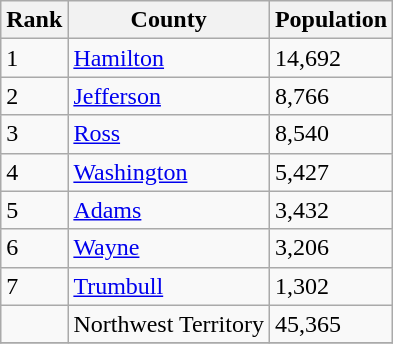<table class=wikitable>
<tr>
<th>Rank</th>
<th>County</th>
<th>Population</th>
</tr>
<tr>
<td>1</td>
<td><a href='#'>Hamilton</a></td>
<td>14,692</td>
</tr>
<tr>
<td>2</td>
<td><a href='#'>Jefferson</a></td>
<td>8,766</td>
</tr>
<tr>
<td>3</td>
<td><a href='#'>Ross</a></td>
<td>8,540</td>
</tr>
<tr>
<td>4</td>
<td><a href='#'>Washington</a></td>
<td>5,427</td>
</tr>
<tr>
<td>5</td>
<td><a href='#'>Adams</a></td>
<td>3,432</td>
</tr>
<tr>
<td>6</td>
<td><a href='#'>Wayne</a></td>
<td>3,206</td>
</tr>
<tr>
<td>7</td>
<td><a href='#'>Trumbull</a></td>
<td>1,302</td>
</tr>
<tr>
<td></td>
<td>Northwest Territory</td>
<td>45,365</td>
</tr>
<tr>
</tr>
</table>
